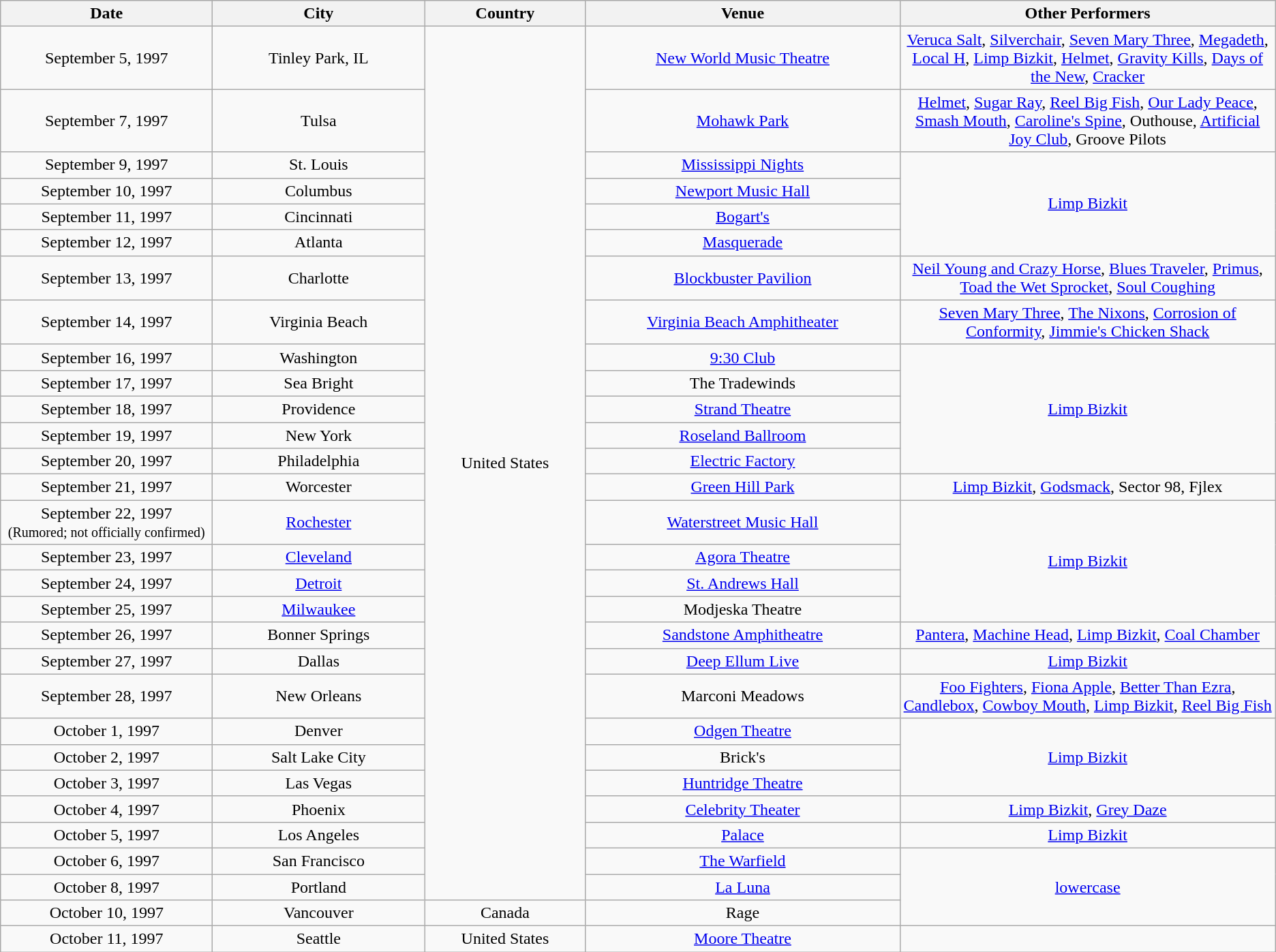<table class="wikitable" style="text-align:center;">
<tr>
<th style="width:200px;">Date</th>
<th style="width:200px;">City</th>
<th style="width:150px;">Country</th>
<th style="width:300px;">Venue</th>
<th>Other Performers</th>
</tr>
<tr>
<td>September 5, 1997</td>
<td>Tinley Park, IL</td>
<td rowspan="28">United States</td>
<td><a href='#'>New World Music Theatre</a></td>
<td><a href='#'>Veruca Salt</a>, <a href='#'>Silverchair</a>, <a href='#'>Seven Mary Three</a>, <a href='#'>Megadeth</a>, <a href='#'>Local H</a>, <a href='#'>Limp Bizkit</a>, <a href='#'>Helmet</a>, <a href='#'>Gravity Kills</a>, <a href='#'>Days of the New</a>, <a href='#'>Cracker</a></td>
</tr>
<tr>
<td>September 7, 1997</td>
<td>Tulsa</td>
<td><a href='#'>Mohawk Park</a></td>
<td><a href='#'>Helmet</a>, <a href='#'>Sugar Ray</a>, <a href='#'>Reel Big Fish</a>, <a href='#'>Our Lady Peace</a>, <a href='#'>Smash Mouth</a>, <a href='#'>Caroline's Spine</a>, Outhouse, <a href='#'>Artificial Joy Club</a>, Groove Pilots</td>
</tr>
<tr>
<td>September 9, 1997</td>
<td>St. Louis</td>
<td><a href='#'>Mississippi Nights</a></td>
<td rowspan="4"><a href='#'>Limp Bizkit</a></td>
</tr>
<tr>
<td>September 10, 1997</td>
<td>Columbus</td>
<td><a href='#'>Newport Music Hall</a></td>
</tr>
<tr>
<td>September 11, 1997</td>
<td>Cincinnati</td>
<td><a href='#'>Bogart's</a></td>
</tr>
<tr>
<td>September 12, 1997</td>
<td>Atlanta</td>
<td><a href='#'>Masquerade</a></td>
</tr>
<tr>
<td>September 13, 1997</td>
<td>Charlotte</td>
<td><a href='#'>Blockbuster Pavilion</a></td>
<td><a href='#'>Neil Young and Crazy Horse</a>, <a href='#'>Blues Traveler</a>, <a href='#'>Primus</a>, <a href='#'>Toad the Wet Sprocket</a>, <a href='#'>Soul Coughing</a></td>
</tr>
<tr>
<td>September 14, 1997</td>
<td>Virginia Beach</td>
<td><a href='#'>Virginia Beach Amphitheater</a></td>
<td><a href='#'>Seven Mary Three</a>, <a href='#'>The Nixons</a>, <a href='#'>Corrosion of Conformity</a>, <a href='#'>Jimmie's Chicken Shack</a></td>
</tr>
<tr>
<td>September 16, 1997</td>
<td>Washington</td>
<td><a href='#'>9:30 Club</a></td>
<td rowspan="5"><a href='#'>Limp Bizkit</a></td>
</tr>
<tr>
<td>September 17, 1997</td>
<td>Sea Bright</td>
<td>The Tradewinds</td>
</tr>
<tr>
<td>September 18, 1997</td>
<td>Providence</td>
<td><a href='#'>Strand Theatre</a></td>
</tr>
<tr>
<td>September 19, 1997</td>
<td>New York</td>
<td><a href='#'>Roseland Ballroom</a></td>
</tr>
<tr>
<td>September 20, 1997</td>
<td>Philadelphia</td>
<td><a href='#'>Electric Factory</a></td>
</tr>
<tr>
<td>September 21, 1997</td>
<td>Worcester</td>
<td><a href='#'>Green Hill Park</a></td>
<td><a href='#'>Limp Bizkit</a>, <a href='#'>Godsmack</a>, Sector 98, Fjlex</td>
</tr>
<tr>
<td>September 22, 1997<br><small>(Rumored; not officially confirmed)</small></td>
<td><a href='#'>Rochester</a></td>
<td><a href='#'>Waterstreet Music Hall</a></td>
<td rowspan="4"><a href='#'>Limp Bizkit</a></td>
</tr>
<tr>
<td>September 23, 1997</td>
<td><a href='#'>Cleveland</a></td>
<td><a href='#'>Agora Theatre</a></td>
</tr>
<tr>
<td>September 24, 1997</td>
<td><a href='#'>Detroit</a></td>
<td><a href='#'>St. Andrews Hall</a></td>
</tr>
<tr>
<td>September 25, 1997</td>
<td><a href='#'>Milwaukee</a></td>
<td>Modjeska Theatre</td>
</tr>
<tr>
<td>September 26, 1997</td>
<td>Bonner Springs</td>
<td><a href='#'>Sandstone Amphitheatre</a></td>
<td><a href='#'>Pantera</a>, <a href='#'>Machine Head</a>, <a href='#'>Limp Bizkit</a>, <a href='#'>Coal Chamber</a></td>
</tr>
<tr>
<td>September 27, 1997</td>
<td>Dallas</td>
<td><a href='#'>Deep Ellum Live</a></td>
<td><a href='#'>Limp Bizkit</a></td>
</tr>
<tr>
<td>September 28, 1997</td>
<td>New Orleans</td>
<td>Marconi Meadows</td>
<td><a href='#'>Foo Fighters</a>, <a href='#'>Fiona Apple</a>, <a href='#'>Better Than Ezra</a>, <a href='#'>Candlebox</a>, <a href='#'>Cowboy Mouth</a>, <a href='#'>Limp Bizkit</a>, <a href='#'>Reel Big Fish</a></td>
</tr>
<tr>
<td>October 1, 1997</td>
<td>Denver</td>
<td><a href='#'>Odgen Theatre</a></td>
<td rowspan="3"><a href='#'>Limp Bizkit</a></td>
</tr>
<tr>
<td>October 2, 1997</td>
<td>Salt Lake City</td>
<td>Brick's</td>
</tr>
<tr>
<td>October 3, 1997</td>
<td>Las Vegas</td>
<td><a href='#'>Huntridge Theatre</a></td>
</tr>
<tr>
<td>October 4, 1997</td>
<td>Phoenix</td>
<td><a href='#'>Celebrity Theater</a></td>
<td><a href='#'>Limp Bizkit</a>, <a href='#'>Grey Daze</a></td>
</tr>
<tr>
<td>October 5, 1997</td>
<td>Los Angeles</td>
<td><a href='#'>Palace</a></td>
<td><a href='#'>Limp Bizkit</a></td>
</tr>
<tr>
<td>October 6, 1997</td>
<td>San Francisco</td>
<td><a href='#'>The Warfield</a></td>
<td rowspan="3"><a href='#'>lowercase</a></td>
</tr>
<tr>
<td>October 8, 1997</td>
<td>Portland</td>
<td><a href='#'>La Luna</a></td>
</tr>
<tr>
<td>October 10, 1997</td>
<td>Vancouver</td>
<td>Canada</td>
<td>Rage</td>
</tr>
<tr>
<td>October 11, 1997</td>
<td>Seattle</td>
<td>United States</td>
<td><a href='#'>Moore Theatre</a></td>
<td></td>
</tr>
</table>
